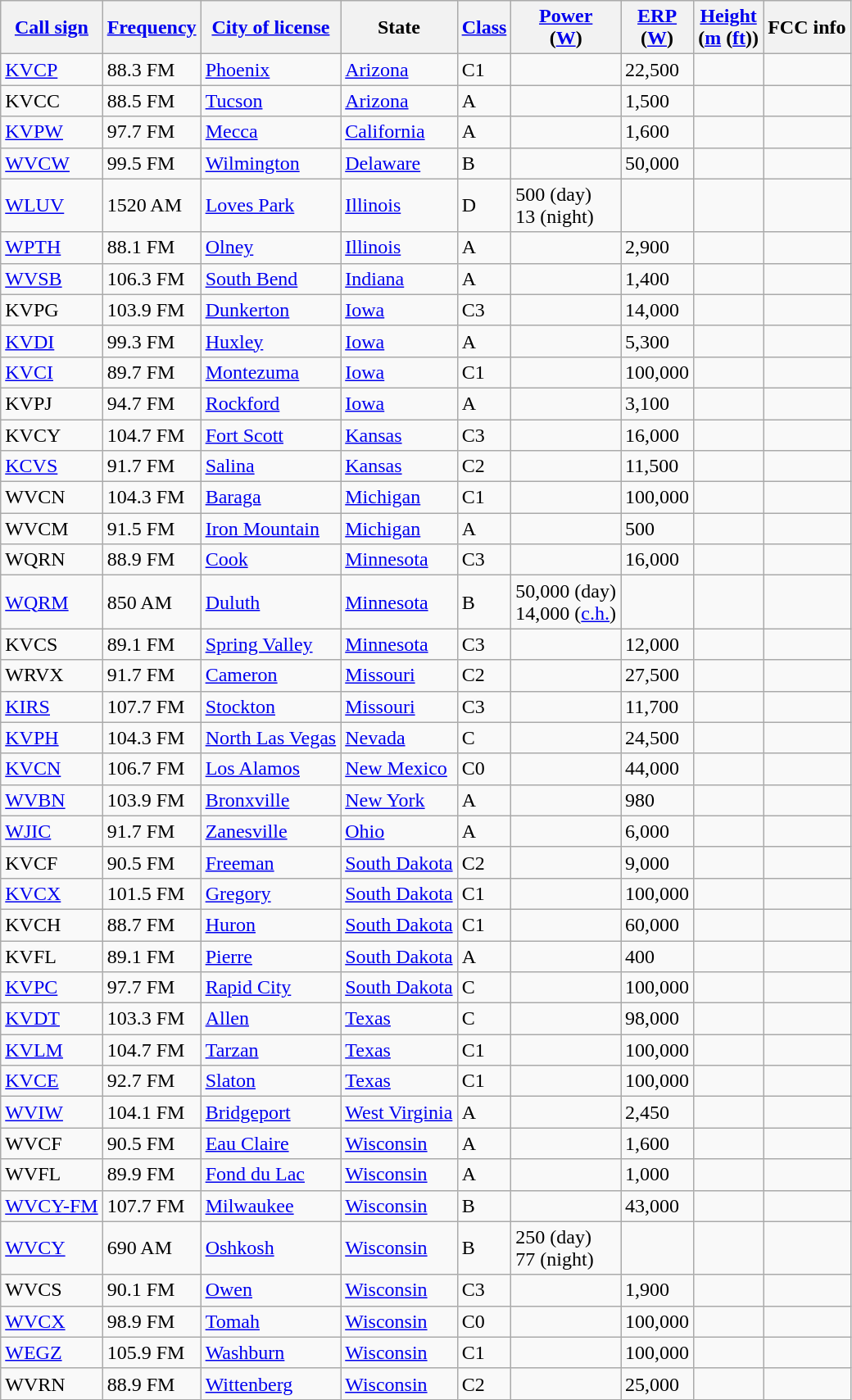<table class="wikitable sortable">
<tr>
<th><a href='#'>Call sign</a></th>
<th data-sort-type="number"><a href='#'>Frequency</a></th>
<th><a href='#'>City of license</a></th>
<th>State</th>
<th><a href='#'>Class</a></th>
<th data-sort-type="number"><a href='#'>Power</a><br>(<a href='#'>W</a>)</th>
<th data-sort-type="number"><a href='#'>ERP</a><br>(<a href='#'>W</a>)</th>
<th data-sort-type="number"><a href='#'>Height</a><br>(<a href='#'>m</a> (<a href='#'>ft</a>))</th>
<th class="unsortable">FCC info</th>
</tr>
<tr>
<td><a href='#'>KVCP</a></td>
<td>88.3 FM</td>
<td><a href='#'>Phoenix</a></td>
<td><a href='#'>Arizona</a></td>
<td>C1</td>
<td></td>
<td>22,500</td>
<td></td>
<td></td>
</tr>
<tr>
<td>KVCC</td>
<td>88.5 FM</td>
<td><a href='#'>Tucson</a></td>
<td><a href='#'>Arizona</a></td>
<td>A</td>
<td></td>
<td>1,500</td>
<td></td>
<td></td>
</tr>
<tr>
<td><a href='#'>KVPW</a></td>
<td>97.7 FM</td>
<td><a href='#'>Mecca</a></td>
<td><a href='#'>California</a></td>
<td>A</td>
<td></td>
<td>1,600</td>
<td></td>
<td></td>
</tr>
<tr>
<td><a href='#'>WVCW</a></td>
<td>99.5 FM</td>
<td><a href='#'>Wilmington</a></td>
<td><a href='#'>Delaware</a></td>
<td>B</td>
<td></td>
<td>50,000</td>
<td></td>
<td></td>
</tr>
<tr>
<td><a href='#'>WLUV</a></td>
<td>1520 AM</td>
<td><a href='#'>Loves Park</a></td>
<td><a href='#'>Illinois</a></td>
<td>D</td>
<td>500 (day)<br>13 (night)</td>
<td></td>
<td></td>
<td></td>
</tr>
<tr>
<td><a href='#'>WPTH</a></td>
<td>88.1 FM</td>
<td><a href='#'>Olney</a></td>
<td><a href='#'>Illinois</a></td>
<td>A</td>
<td></td>
<td>2,900</td>
<td></td>
<td></td>
</tr>
<tr>
<td><a href='#'>WVSB</a></td>
<td>106.3 FM</td>
<td><a href='#'>South Bend</a></td>
<td><a href='#'>Indiana</a></td>
<td>A</td>
<td></td>
<td>1,400</td>
<td></td>
<td></td>
</tr>
<tr>
<td>KVPG</td>
<td>103.9 FM</td>
<td><a href='#'>Dunkerton</a></td>
<td><a href='#'>Iowa</a></td>
<td>C3</td>
<td></td>
<td>14,000</td>
<td></td>
<td></td>
</tr>
<tr>
<td><a href='#'>KVDI</a></td>
<td>99.3 FM</td>
<td><a href='#'>Huxley</a></td>
<td><a href='#'>Iowa</a></td>
<td>A</td>
<td></td>
<td>5,300</td>
<td></td>
<td></td>
</tr>
<tr>
<td><a href='#'>KVCI</a></td>
<td>89.7 FM</td>
<td><a href='#'>Montezuma</a></td>
<td><a href='#'>Iowa</a></td>
<td>C1</td>
<td></td>
<td>100,000</td>
<td></td>
<td></td>
</tr>
<tr>
<td>KVPJ</td>
<td>94.7 FM</td>
<td><a href='#'>Rockford</a></td>
<td><a href='#'>Iowa</a></td>
<td>A</td>
<td></td>
<td>3,100</td>
<td></td>
<td></td>
</tr>
<tr>
<td>KVCY</td>
<td>104.7 FM</td>
<td><a href='#'>Fort Scott</a></td>
<td><a href='#'>Kansas</a></td>
<td>C3</td>
<td></td>
<td>16,000</td>
<td></td>
<td></td>
</tr>
<tr>
<td><a href='#'>KCVS</a></td>
<td>91.7 FM</td>
<td><a href='#'>Salina</a></td>
<td><a href='#'>Kansas</a></td>
<td>C2</td>
<td></td>
<td>11,500</td>
<td></td>
<td></td>
</tr>
<tr>
<td>WVCN</td>
<td>104.3 FM</td>
<td><a href='#'>Baraga</a></td>
<td><a href='#'>Michigan</a></td>
<td>C1</td>
<td></td>
<td>100,000</td>
<td></td>
<td></td>
</tr>
<tr>
<td>WVCM</td>
<td>91.5 FM</td>
<td><a href='#'>Iron Mountain</a></td>
<td><a href='#'>Michigan</a></td>
<td>A</td>
<td></td>
<td>500</td>
<td></td>
<td></td>
</tr>
<tr>
<td>WQRN</td>
<td>88.9 FM</td>
<td><a href='#'>Cook</a></td>
<td><a href='#'>Minnesota</a></td>
<td>C3</td>
<td></td>
<td>16,000</td>
<td></td>
<td></td>
</tr>
<tr>
<td><a href='#'>WQRM</a></td>
<td>850 AM</td>
<td><a href='#'>Duluth</a></td>
<td><a href='#'>Minnesota</a></td>
<td>B</td>
<td>50,000 (day)<br>14,000 (<a href='#'>c.h.</a>)</td>
<td></td>
<td></td>
<td></td>
</tr>
<tr>
<td>KVCS</td>
<td>89.1 FM</td>
<td><a href='#'>Spring Valley</a></td>
<td><a href='#'>Minnesota</a></td>
<td>C3</td>
<td></td>
<td>12,000</td>
<td></td>
<td></td>
</tr>
<tr>
<td>WRVX</td>
<td>91.7 FM</td>
<td><a href='#'>Cameron</a></td>
<td><a href='#'>Missouri</a></td>
<td>C2</td>
<td></td>
<td>27,500</td>
<td></td>
<td></td>
</tr>
<tr>
<td><a href='#'>KIRS</a></td>
<td>107.7 FM</td>
<td><a href='#'>Stockton</a></td>
<td><a href='#'>Missouri</a></td>
<td>C3</td>
<td></td>
<td>11,700</td>
<td></td>
<td></td>
</tr>
<tr>
<td><a href='#'>KVPH</a></td>
<td>104.3 FM</td>
<td><a href='#'>North Las Vegas</a></td>
<td><a href='#'>Nevada</a></td>
<td>C</td>
<td></td>
<td>24,500</td>
<td></td>
<td></td>
</tr>
<tr>
<td><a href='#'>KVCN</a></td>
<td>106.7 FM</td>
<td><a href='#'>Los Alamos</a></td>
<td><a href='#'>New Mexico</a></td>
<td>C0</td>
<td></td>
<td>44,000</td>
<td></td>
<td></td>
</tr>
<tr>
<td><a href='#'>WVBN</a></td>
<td>103.9 FM</td>
<td><a href='#'>Bronxville</a></td>
<td><a href='#'>New York</a></td>
<td>A</td>
<td></td>
<td>980</td>
<td></td>
<td></td>
</tr>
<tr>
<td><a href='#'>WJIC</a></td>
<td>91.7 FM</td>
<td><a href='#'>Zanesville</a></td>
<td><a href='#'>Ohio</a></td>
<td>A</td>
<td></td>
<td>6,000</td>
<td></td>
<td></td>
</tr>
<tr>
<td>KVCF</td>
<td>90.5 FM</td>
<td><a href='#'>Freeman</a></td>
<td><a href='#'>South Dakota</a></td>
<td>C2</td>
<td></td>
<td>9,000</td>
<td></td>
<td></td>
</tr>
<tr>
<td><a href='#'>KVCX</a></td>
<td>101.5 FM</td>
<td><a href='#'>Gregory</a></td>
<td><a href='#'>South Dakota</a></td>
<td>C1</td>
<td></td>
<td>100,000</td>
<td></td>
<td></td>
</tr>
<tr>
<td>KVCH</td>
<td>88.7 FM</td>
<td><a href='#'>Huron</a></td>
<td><a href='#'>South Dakota</a></td>
<td>C1</td>
<td></td>
<td>60,000</td>
<td></td>
<td></td>
</tr>
<tr>
<td>KVFL</td>
<td>89.1 FM</td>
<td><a href='#'>Pierre</a></td>
<td><a href='#'>South Dakota</a></td>
<td>A</td>
<td></td>
<td>400</td>
<td></td>
<td></td>
</tr>
<tr>
<td><a href='#'>KVPC</a></td>
<td>97.7 FM</td>
<td><a href='#'>Rapid City</a></td>
<td><a href='#'>South Dakota</a></td>
<td>C</td>
<td></td>
<td>100,000</td>
<td></td>
<td></td>
</tr>
<tr>
<td><a href='#'>KVDT</a></td>
<td>103.3 FM</td>
<td><a href='#'>Allen</a></td>
<td><a href='#'>Texas</a></td>
<td>C</td>
<td></td>
<td>98,000</td>
<td></td>
<td></td>
</tr>
<tr>
<td><a href='#'>KVLM</a></td>
<td>104.7 FM</td>
<td><a href='#'>Tarzan</a></td>
<td><a href='#'>Texas</a></td>
<td>C1</td>
<td></td>
<td>100,000</td>
<td></td>
<td></td>
</tr>
<tr>
<td><a href='#'>KVCE</a></td>
<td>92.7 FM</td>
<td><a href='#'>Slaton</a></td>
<td><a href='#'>Texas</a></td>
<td>C1</td>
<td></td>
<td>100,000</td>
<td></td>
<td></td>
</tr>
<tr>
<td><a href='#'>WVIW</a></td>
<td>104.1 FM</td>
<td><a href='#'>Bridgeport</a></td>
<td><a href='#'>West Virginia</a></td>
<td>A</td>
<td></td>
<td>2,450</td>
<td></td>
<td></td>
</tr>
<tr>
<td>WVCF</td>
<td>90.5 FM</td>
<td><a href='#'>Eau Claire</a></td>
<td><a href='#'>Wisconsin</a></td>
<td>A</td>
<td></td>
<td>1,600</td>
<td></td>
<td></td>
</tr>
<tr>
<td>WVFL</td>
<td>89.9 FM</td>
<td><a href='#'>Fond du Lac</a></td>
<td><a href='#'>Wisconsin</a></td>
<td>A</td>
<td></td>
<td>1,000</td>
<td></td>
<td></td>
</tr>
<tr>
<td><a href='#'>WVCY-FM</a></td>
<td>107.7 FM</td>
<td><a href='#'>Milwaukee</a></td>
<td><a href='#'>Wisconsin</a></td>
<td>B</td>
<td></td>
<td>43,000</td>
<td></td>
<td></td>
</tr>
<tr>
<td><a href='#'>WVCY</a></td>
<td>690 AM</td>
<td><a href='#'>Oshkosh</a></td>
<td><a href='#'>Wisconsin</a></td>
<td>B</td>
<td>250 (day)<br>77 (night)</td>
<td></td>
<td></td>
<td></td>
</tr>
<tr>
<td>WVCS</td>
<td>90.1 FM</td>
<td><a href='#'>Owen</a></td>
<td><a href='#'>Wisconsin</a></td>
<td>C3</td>
<td></td>
<td>1,900</td>
<td></td>
<td></td>
</tr>
<tr>
<td><a href='#'>WVCX</a></td>
<td>98.9 FM</td>
<td><a href='#'>Tomah</a></td>
<td><a href='#'>Wisconsin</a></td>
<td>C0</td>
<td></td>
<td>100,000</td>
<td></td>
<td></td>
</tr>
<tr>
<td><a href='#'>WEGZ</a></td>
<td>105.9 FM</td>
<td><a href='#'>Washburn</a></td>
<td><a href='#'>Wisconsin</a></td>
<td>C1</td>
<td></td>
<td>100,000</td>
<td></td>
<td></td>
</tr>
<tr>
<td>WVRN</td>
<td>88.9 FM</td>
<td><a href='#'>Wittenberg</a></td>
<td><a href='#'>Wisconsin</a></td>
<td>C2</td>
<td></td>
<td>25,000</td>
<td></td>
<td></td>
</tr>
</table>
